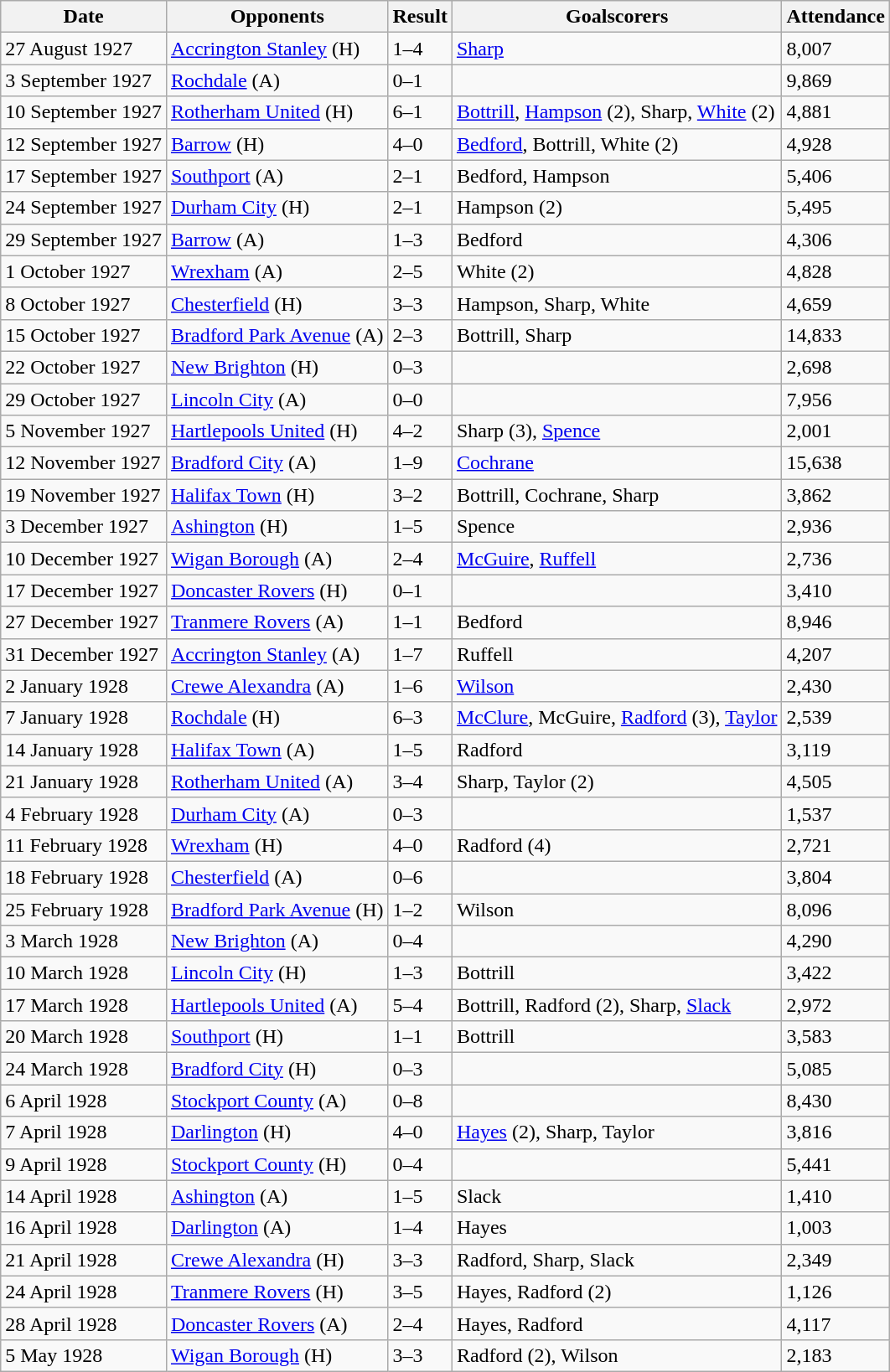<table class="wikitable">
<tr>
<th>Date</th>
<th>Opponents</th>
<th>Result</th>
<th>Goalscorers</th>
<th>Attendance</th>
</tr>
<tr>
<td>27 August 1927</td>
<td><a href='#'>Accrington Stanley</a> (H)</td>
<td>1–4</td>
<td><a href='#'>Sharp</a></td>
<td>8,007</td>
</tr>
<tr>
<td>3 September 1927</td>
<td><a href='#'>Rochdale</a> (A)</td>
<td>0–1</td>
<td></td>
<td>9,869</td>
</tr>
<tr>
<td>10 September 1927</td>
<td><a href='#'>Rotherham United</a> (H)</td>
<td>6–1</td>
<td><a href='#'>Bottrill</a>, <a href='#'>Hampson</a> (2), Sharp, <a href='#'>White</a> (2)</td>
<td>4,881</td>
</tr>
<tr>
<td>12 September 1927</td>
<td><a href='#'>Barrow</a> (H)</td>
<td>4–0</td>
<td><a href='#'>Bedford</a>, Bottrill, White (2)</td>
<td>4,928</td>
</tr>
<tr>
<td>17 September 1927</td>
<td><a href='#'>Southport</a> (A)</td>
<td>2–1</td>
<td>Bedford, Hampson</td>
<td>5,406</td>
</tr>
<tr>
<td>24 September 1927</td>
<td><a href='#'>Durham City</a> (H)</td>
<td>2–1</td>
<td>Hampson (2)</td>
<td>5,495</td>
</tr>
<tr>
<td>29 September 1927</td>
<td><a href='#'>Barrow</a> (A)</td>
<td>1–3</td>
<td>Bedford</td>
<td>4,306</td>
</tr>
<tr>
<td>1 October 1927</td>
<td><a href='#'>Wrexham</a> (A)</td>
<td>2–5</td>
<td>White (2)</td>
<td>4,828</td>
</tr>
<tr>
<td>8 October 1927</td>
<td><a href='#'>Chesterfield</a> (H)</td>
<td>3–3</td>
<td>Hampson, Sharp, White</td>
<td>4,659</td>
</tr>
<tr>
<td>15 October 1927</td>
<td><a href='#'>Bradford Park Avenue</a> (A)</td>
<td>2–3</td>
<td>Bottrill, Sharp</td>
<td>14,833</td>
</tr>
<tr>
<td>22 October 1927</td>
<td><a href='#'>New Brighton</a> (H)</td>
<td>0–3</td>
<td></td>
<td>2,698</td>
</tr>
<tr>
<td>29 October 1927</td>
<td><a href='#'>Lincoln City</a> (A)</td>
<td>0–0</td>
<td></td>
<td>7,956</td>
</tr>
<tr>
<td>5 November 1927</td>
<td><a href='#'>Hartlepools United</a> (H)</td>
<td>4–2</td>
<td>Sharp (3), <a href='#'>Spence</a></td>
<td>2,001</td>
</tr>
<tr>
<td>12 November 1927</td>
<td><a href='#'>Bradford City</a> (A)</td>
<td>1–9</td>
<td><a href='#'>Cochrane</a></td>
<td>15,638</td>
</tr>
<tr>
<td>19 November 1927</td>
<td><a href='#'>Halifax Town</a> (H)</td>
<td>3–2</td>
<td>Bottrill, Cochrane, Sharp</td>
<td>3,862</td>
</tr>
<tr>
<td>3 December 1927</td>
<td><a href='#'>Ashington</a> (H)</td>
<td>1–5</td>
<td>Spence</td>
<td>2,936</td>
</tr>
<tr>
<td>10 December 1927</td>
<td><a href='#'>Wigan Borough</a> (A)</td>
<td>2–4</td>
<td><a href='#'>McGuire</a>, <a href='#'>Ruffell</a></td>
<td>2,736</td>
</tr>
<tr>
<td>17 December 1927</td>
<td><a href='#'>Doncaster Rovers</a> (H)</td>
<td>0–1</td>
<td></td>
<td>3,410</td>
</tr>
<tr>
<td>27 December 1927</td>
<td><a href='#'>Tranmere Rovers</a> (A)</td>
<td>1–1</td>
<td>Bedford</td>
<td>8,946</td>
</tr>
<tr>
<td>31 December 1927</td>
<td><a href='#'>Accrington Stanley</a> (A)</td>
<td>1–7</td>
<td>Ruffell</td>
<td>4,207</td>
</tr>
<tr>
<td>2 January 1928</td>
<td><a href='#'>Crewe Alexandra</a> (A)</td>
<td>1–6</td>
<td><a href='#'>Wilson</a></td>
<td>2,430</td>
</tr>
<tr>
<td>7 January 1928</td>
<td><a href='#'>Rochdale</a> (H)</td>
<td>6–3</td>
<td><a href='#'>McClure</a>, McGuire, <a href='#'>Radford</a> (3), <a href='#'>Taylor</a></td>
<td>2,539</td>
</tr>
<tr>
<td>14 January 1928</td>
<td><a href='#'>Halifax Town</a> (A)</td>
<td>1–5</td>
<td>Radford</td>
<td>3,119</td>
</tr>
<tr>
<td>21 January 1928</td>
<td><a href='#'>Rotherham United</a> (A)</td>
<td>3–4</td>
<td>Sharp, Taylor (2)</td>
<td>4,505</td>
</tr>
<tr>
<td>4 February 1928</td>
<td><a href='#'>Durham City</a> (A)</td>
<td>0–3</td>
<td></td>
<td>1,537</td>
</tr>
<tr>
<td>11 February 1928</td>
<td><a href='#'>Wrexham</a> (H)</td>
<td>4–0</td>
<td>Radford (4)</td>
<td>2,721</td>
</tr>
<tr>
<td>18 February 1928</td>
<td><a href='#'>Chesterfield</a> (A)</td>
<td>0–6</td>
<td></td>
<td>3,804</td>
</tr>
<tr>
<td>25 February 1928</td>
<td><a href='#'>Bradford Park Avenue</a> (H)</td>
<td>1–2</td>
<td>Wilson</td>
<td>8,096</td>
</tr>
<tr>
<td>3 March 1928</td>
<td><a href='#'>New Brighton</a> (A)</td>
<td>0–4</td>
<td></td>
<td>4,290</td>
</tr>
<tr>
<td>10 March 1928</td>
<td><a href='#'>Lincoln City</a> (H)</td>
<td>1–3</td>
<td>Bottrill</td>
<td>3,422</td>
</tr>
<tr>
<td>17 March 1928</td>
<td><a href='#'>Hartlepools United</a> (A)</td>
<td>5–4</td>
<td>Bottrill, Radford (2), Sharp, <a href='#'>Slack</a></td>
<td>2,972</td>
</tr>
<tr>
<td>20 March 1928</td>
<td><a href='#'>Southport</a> (H)</td>
<td>1–1</td>
<td>Bottrill</td>
<td>3,583</td>
</tr>
<tr>
<td>24 March 1928</td>
<td><a href='#'>Bradford City</a> (H)</td>
<td>0–3</td>
<td></td>
<td>5,085</td>
</tr>
<tr>
<td>6 April 1928</td>
<td><a href='#'>Stockport County</a> (A)</td>
<td>0–8</td>
<td></td>
<td>8,430</td>
</tr>
<tr>
<td>7 April 1928</td>
<td><a href='#'>Darlington</a> (H)</td>
<td>4–0</td>
<td><a href='#'>Hayes</a> (2), Sharp, Taylor</td>
<td>3,816</td>
</tr>
<tr>
<td>9 April 1928</td>
<td><a href='#'>Stockport County</a> (H)</td>
<td>0–4</td>
<td></td>
<td>5,441</td>
</tr>
<tr>
<td>14 April 1928</td>
<td><a href='#'>Ashington</a> (A)</td>
<td>1–5</td>
<td>Slack</td>
<td>1,410</td>
</tr>
<tr>
<td>16 April 1928</td>
<td><a href='#'>Darlington</a> (A)</td>
<td>1–4</td>
<td>Hayes</td>
<td>1,003</td>
</tr>
<tr>
<td>21 April 1928</td>
<td><a href='#'>Crewe Alexandra</a> (H)</td>
<td>3–3</td>
<td>Radford, Sharp, Slack</td>
<td>2,349</td>
</tr>
<tr>
<td>24 April 1928</td>
<td><a href='#'>Tranmere Rovers</a> (H)</td>
<td>3–5</td>
<td>Hayes, Radford (2)</td>
<td>1,126</td>
</tr>
<tr>
<td>28 April 1928</td>
<td><a href='#'>Doncaster Rovers</a> (A)</td>
<td>2–4</td>
<td>Hayes, Radford</td>
<td>4,117</td>
</tr>
<tr>
<td>5 May 1928</td>
<td><a href='#'>Wigan Borough</a> (H)</td>
<td>3–3</td>
<td>Radford (2), Wilson</td>
<td>2,183</td>
</tr>
</table>
